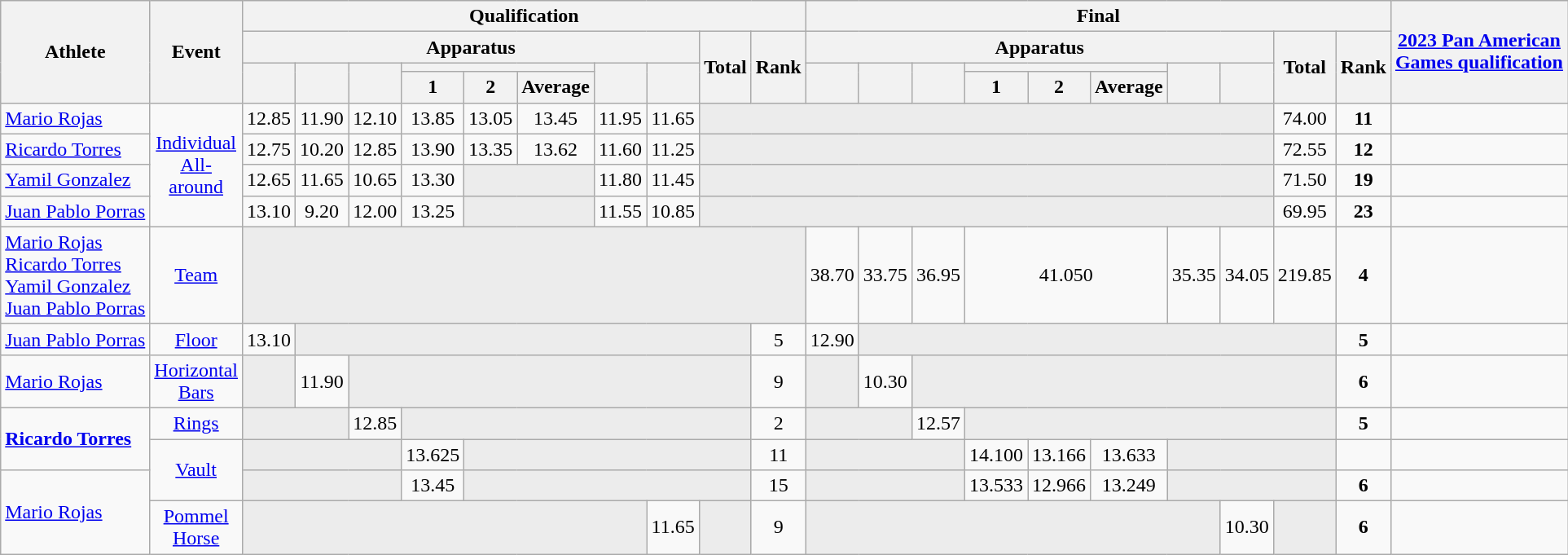<table class="wikitable">
<tr>
<th rowspan="4">Athlete</th>
<th rowspan="4">Event</th>
<th colspan="10">Qualification</th>
<th colspan="10">Final</th>
<th style="white-space: nowrap;" rowspan="4"><a href='#'>2023 Pan American <br> Games qualification</a></th>
</tr>
<tr>
<th colspan="8">Apparatus</th>
<th rowspan="3">Total</th>
<th rowspan="3">Rank</th>
<th colspan="8">Apparatus</th>
<th rowspan="3">Total</th>
<th rowspan="3">Rank</th>
</tr>
<tr>
<th rowspan="2"></th>
<th rowspan="2"></th>
<th rowspan="2"></th>
<th colspan="3"></th>
<th rowspan="2"></th>
<th rowspan="2"></th>
<th rowspan="2"></th>
<th rowspan="2"></th>
<th rowspan="2"></th>
<th colspan="3"></th>
<th rowspan="2"></th>
<th rowspan="2"></th>
</tr>
<tr>
<th>1</th>
<th>2</th>
<th>Average</th>
<th>1</th>
<th>2</th>
<th>Average</th>
</tr>
<tr align="center">
<td align="left"><a href='#'>Mario Rojas</a></td>
<td rowspan="4"><a href='#'>Individual<br>All-around</a></td>
<td>12.85</td>
<td>11.90</td>
<td>12.10</td>
<td>13.85</td>
<td>13.05</td>
<td>13.45</td>
<td>11.95</td>
<td>11.65</td>
<td colspan="10" style="background: #ECECEC; vertical-align: middle; text-align: center; " class="table-cast"></td>
<td>74.00</td>
<td><strong>11</strong></td>
<td></td>
</tr>
<tr align="center">
<td align="left"><a href='#'>Ricardo Torres</a></td>
<td>12.75</td>
<td>10.20</td>
<td>12.85</td>
<td>13.90</td>
<td>13.35</td>
<td>13.62</td>
<td>11.60</td>
<td>11.25</td>
<td colspan="10" style="background: #ECECEC; vertical-align: middle; text-align: center; " class="table-cast"></td>
<td>72.55</td>
<td><strong>12</strong></td>
<td></td>
</tr>
<tr align="center">
<td align="left"><a href='#'>Yamil Gonzalez</a></td>
<td>12.65</td>
<td>11.65</td>
<td>10.65</td>
<td>13.30</td>
<td colspan="2" style="background: #ECECEC; vertical-align: middle; text-align: center; " class="table-cast"></td>
<td>11.80</td>
<td>11.45</td>
<td colspan="10" style="background: #ECECEC; vertical-align: middle; text-align: center; " class="table-cast"></td>
<td>71.50</td>
<td><strong>19</strong></td>
<td></td>
</tr>
<tr align="center">
<td align="left"><a href='#'>Juan Pablo Porras</a></td>
<td>13.10</td>
<td>9.20</td>
<td>12.00</td>
<td>13.25</td>
<td colspan="2" style="background: #ECECEC; vertical-align: middle; text-align: center; " class="table-cast"></td>
<td>11.55</td>
<td>10.85</td>
<td colspan="10" style="background: #ECECEC; vertical-align: middle; text-align: center; " class="table-cast"></td>
<td>69.95</td>
<td><strong>23</strong></td>
<td></td>
</tr>
<tr align="center">
<td style="white-space: nowrap;" align="left"><a href='#'>Mario Rojas</a><br><a href='#'>Ricardo Torres</a><br><a href='#'>Yamil Gonzalez</a><br><a href='#'>Juan Pablo Porras</a></td>
<td><a href='#'>Team</a></td>
<td colspan="10" style="background: #ECECEC; vertical-align: middle; text-align: center; " class="table-cast"></td>
<td>38.70</td>
<td>33.75</td>
<td>36.95</td>
<td colspan="3">41.050</td>
<td>35.35</td>
<td>34.05</td>
<td>219.85</td>
<td><strong>4</strong></td>
<td></td>
</tr>
<tr align="center">
<td align="left"><a href='#'>Juan Pablo Porras</a></td>
<td><a href='#'>Floor</a></td>
<td>13.10</td>
<td colspan="8" style="background: #ECECEC; vertical-align: middle; text-align: center; " class="table-cast"></td>
<td>5</td>
<td>12.90</td>
<td colspan="8" style="background: #ECECEC; vertical-align: middle; text-align: center; " class="table-cast"></td>
<td><strong>5</strong></td>
<td></td>
</tr>
<tr align="center">
<td align="left"><a href='#'>Mario Rojas</a></td>
<td><a href='#'>Horizontal Bars</a></td>
<td style="background: #ECECEC; vertical-align: middle; text-align: center; " class="table-cast"></td>
<td>11.90</td>
<td colspan="7" style="background: #ECECEC; vertical-align: middle; text-align: center; " class="table-cast"></td>
<td>9</td>
<td style="background: #ECECEC; vertical-align: middle; text-align: center; " class="table-cast"></td>
<td>10.30</td>
<td colspan="7" style="background: #ECECEC; vertical-align: middle; text-align: center; " class="table-cast"></td>
<td><strong>6</strong></td>
<td></td>
</tr>
<tr align="center">
<td rowspan="2" align="left"><a href='#'><strong>Ricardo Torres</strong></a></td>
<td><a href='#'>Rings</a></td>
<td colspan="2" style="background: #ECECEC; vertical-align: middle; text-align: center; " class="table-cast"></td>
<td>12.85</td>
<td colspan="6" style="background: #ECECEC; vertical-align: middle; text-align: center; " class="table-cast"></td>
<td>2</td>
<td colspan="2" style="background: #ECECEC; vertical-align: middle; text-align: center; " class="table-cast"></td>
<td>12.57</td>
<td colspan="6" style="background: #ECECEC; vertical-align: middle; text-align: center; " class="table-cast"></td>
<td><strong>5</strong></td>
<td></td>
</tr>
<tr align="center">
<td rowspan="2"><a href='#'>Vault</a></td>
<td colspan="3" style="background: #ECECEC; vertical-align: middle; text-align: center; " class="table-cast"></td>
<td>13.625</td>
<td colspan="5" style="background: #ECECEC; vertical-align: middle; text-align: center; " class="table-cast"></td>
<td>11</td>
<td colspan="3" style="background: #ECECEC; vertical-align: middle; text-align: center; " class="table-cast"></td>
<td>14.100</td>
<td>13.166</td>
<td>13.633</td>
<td colspan="3" style="background: #ECECEC; vertical-align: middle; text-align: center; " class="table-cast"></td>
<td><strong></strong></td>
<td></td>
</tr>
<tr align="center">
<td rowspan="2" align="left"><a href='#'>Mario Rojas</a></td>
<td colspan="3" style="background: #ECECEC; vertical-align: middle; text-align: center; " class="table-cast"></td>
<td>13.45</td>
<td colspan="5" style="background: #ECECEC; vertical-align: middle; text-align: center; " class="table-cast"></td>
<td>15</td>
<td colspan="3" style="background: #ECECEC; vertical-align: middle; text-align: center; " class="table-cast"></td>
<td>13.533</td>
<td>12.966</td>
<td>13.249</td>
<td colspan="3" style="background: #ECECEC; vertical-align: middle; text-align: center; " class="table-cast"></td>
<td><strong>6</strong></td>
<td></td>
</tr>
<tr align="center">
<td><a href='#'>Pommel Horse</a></td>
<td colspan="7" style="background: #ECECEC; vertical-align: middle; text-align: center; " class="table-cast"></td>
<td>11.65</td>
<td style="background: #ECECEC; vertical-align: middle; text-align: center; " class="table-cast"></td>
<td>9</td>
<td colspan="7" style="background: #ECECEC; vertical-align: middle; text-align: center; " class="table-cast"></td>
<td>10.30</td>
<td style="background: #ECECEC; vertical-align: middle; text-align: center; " class="table-cast"></td>
<td><strong>6</strong></td>
<td></td>
</tr>
</table>
